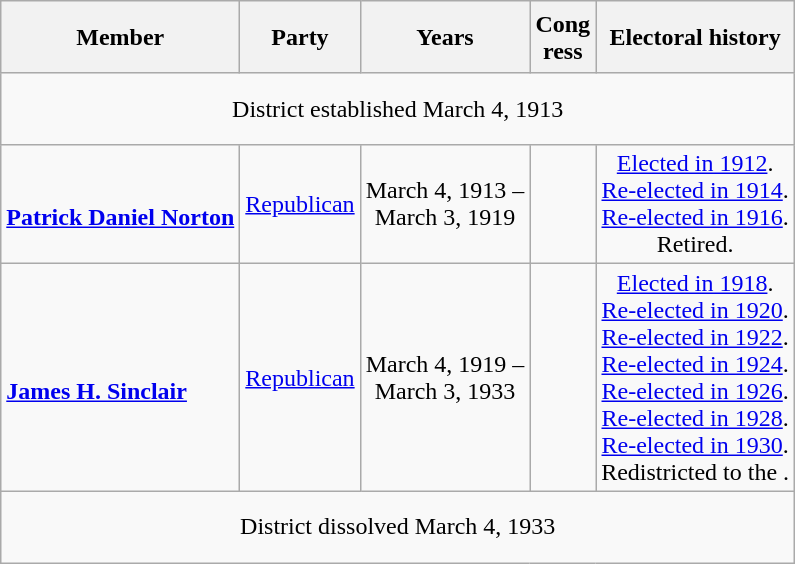<table class=wikitable style="text-align:center">
<tr style="height:3em">
<th>Member</th>
<th>Party</th>
<th>Years</th>
<th>Cong<br>ress</th>
<th>Electoral history</th>
</tr>
<tr style="height:3em">
<td colspan=5>District established March 4, 1913</td>
</tr>
<tr style="height:3em">
<td align=left><br><strong><a href='#'>Patrick Daniel Norton</a></strong><br></td>
<td><a href='#'>Republican</a></td>
<td nowrap>March 4, 1913 –<br>March 3, 1919</td>
<td></td>
<td><a href='#'>Elected in 1912</a>.<br><a href='#'>Re-elected in 1914</a>.<br><a href='#'>Re-elected in 1916</a>.<br>Retired.</td>
</tr>
<tr style="height:3em">
<td align=left><br><strong><a href='#'>James H. Sinclair</a></strong><br></td>
<td><a href='#'>Republican</a></td>
<td nowrap>March 4, 1919 –<br>March 3, 1933</td>
<td></td>
<td><a href='#'>Elected in 1918</a>.<br><a href='#'>Re-elected in 1920</a>.<br><a href='#'>Re-elected in 1922</a>.<br><a href='#'>Re-elected in 1924</a>.<br><a href='#'>Re-elected in 1926</a>.<br><a href='#'>Re-elected in 1928</a>.<br><a href='#'>Re-elected in 1930</a>.<br>Redistricted to the .</td>
</tr>
<tr style="height:3em">
<td colspan=5>District dissolved March 4, 1933</td>
</tr>
</table>
